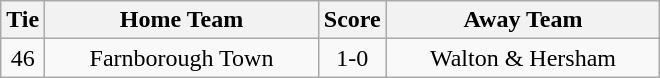<table class="wikitable" style="text-align:center;">
<tr>
<th width=20>Tie</th>
<th width=175>Home Team</th>
<th width=20>Score</th>
<th width=175>Away Team</th>
</tr>
<tr>
<td>46</td>
<td>Farnborough Town</td>
<td>1-0</td>
<td>Walton & Hersham</td>
</tr>
</table>
